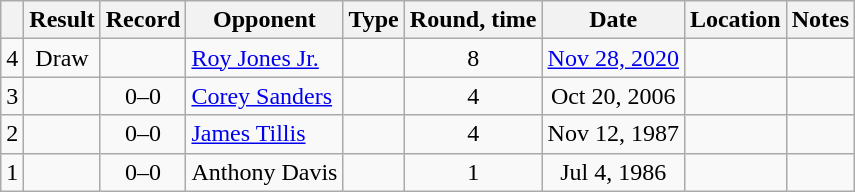<table class="wikitable" style="text-align:center">
<tr>
<th></th>
<th>Result</th>
<th>Record</th>
<th>Opponent</th>
<th>Type</th>
<th>Round, time</th>
<th>Date</th>
<th>Location</th>
<th>Notes</th>
</tr>
<tr>
<td>4</td>
<td>Draw</td>
<td></td>
<td style="text-align:left;"><a href='#'>Roy Jones Jr.</a></td>
<td></td>
<td>8</td>
<td><a href='#'>Nov 28, 2020</a></td>
<td style="text-align:left;"></td>
<td style="text-align:left;"></td>
</tr>
<tr>
<td>3</td>
<td></td>
<td>0–0 </td>
<td style="text-align:left;"><a href='#'>Corey Sanders</a></td>
<td></td>
<td>4</td>
<td>Oct 20, 2006</td>
<td style="text-align:left;"></td>
<td style="text-align:left;"></td>
</tr>
<tr>
<td>2</td>
<td></td>
<td>0–0 </td>
<td style="text-align:left;"><a href='#'>James Tillis</a></td>
<td></td>
<td>4</td>
<td>Nov 12, 1987</td>
<td style="text-align:left;"></td>
<td style="text-align:left;"></td>
</tr>
<tr>
<td>1</td>
<td></td>
<td>0–0 </td>
<td style="text-align:left;">Anthony Davis</td>
<td></td>
<td>1</td>
<td>Jul 4, 1986</td>
<td style="text-align:left;"></td>
<td style="text-align:left;"></td>
</tr>
</table>
